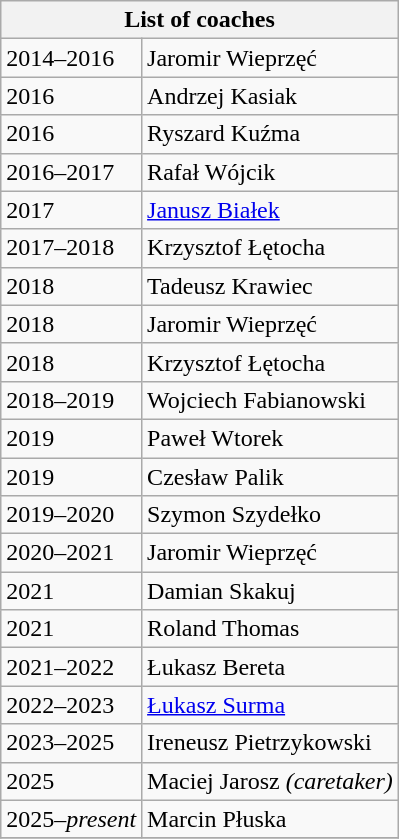<table class="wikitable mw-collapsible autocollapse">
<tr>
<th colspan="2">List of coaches</th>
</tr>
<tr>
<td>2014–2016</td>
<td> Jaromir Wieprzęć</td>
</tr>
<tr>
<td>2016</td>
<td> Andrzej Kasiak</td>
</tr>
<tr>
<td>2016</td>
<td> Ryszard Kuźma</td>
</tr>
<tr>
<td>2016–2017</td>
<td> Rafał Wójcik</td>
</tr>
<tr>
<td>2017</td>
<td> <a href='#'>Janusz Białek</a></td>
</tr>
<tr>
<td>2017–2018</td>
<td> Krzysztof Łętocha</td>
</tr>
<tr>
<td>2018</td>
<td> Tadeusz Krawiec</td>
</tr>
<tr>
<td>2018</td>
<td> Jaromir Wieprzęć</td>
</tr>
<tr>
<td>2018</td>
<td> Krzysztof Łętocha</td>
</tr>
<tr>
<td>2018–2019</td>
<td> Wojciech Fabianowski</td>
</tr>
<tr>
<td>2019</td>
<td> Paweł Wtorek</td>
</tr>
<tr>
<td>2019</td>
<td> Czesław Palik</td>
</tr>
<tr>
<td>2019–2020</td>
<td> Szymon Szydełko</td>
</tr>
<tr>
<td>2020–2021</td>
<td> Jaromir Wieprzęć</td>
</tr>
<tr>
<td>2021</td>
<td> Damian Skakuj</td>
</tr>
<tr>
<td>2021</td>
<td> Roland Thomas</td>
</tr>
<tr>
<td>2021–2022</td>
<td> Łukasz Bereta</td>
</tr>
<tr>
<td>2022–2023</td>
<td> <a href='#'>Łukasz Surma</a></td>
</tr>
<tr>
<td>2023–2025</td>
<td> Ireneusz Pietrzykowski</td>
</tr>
<tr>
<td>2025</td>
<td> Maciej Jarosz <em>(caretaker)</em></td>
</tr>
<tr>
<td>2025–<em>present</em></td>
<td> Marcin Płuska</td>
</tr>
<tr>
</tr>
</table>
